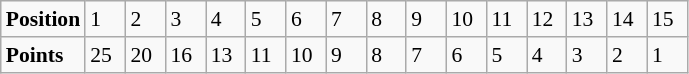<table class="wikitable" style="font-size: 90%;">
<tr>
<td><strong>Position</strong></td>
<td width=20>1</td>
<td width=20>2</td>
<td width=20>3</td>
<td width=20>4</td>
<td width=20>5</td>
<td width=20>6</td>
<td width=20>7</td>
<td width=20>8</td>
<td width=20>9</td>
<td width=20>10</td>
<td width=20>11</td>
<td width=20>12</td>
<td width=20>13</td>
<td width=20>14</td>
<td width=20>15</td>
</tr>
<tr>
<td><strong>Points</strong></td>
<td>25</td>
<td>20</td>
<td>16</td>
<td>13</td>
<td>11</td>
<td>10</td>
<td>9</td>
<td>8</td>
<td>7</td>
<td>6</td>
<td>5</td>
<td>4</td>
<td>3</td>
<td>2</td>
<td>1</td>
</tr>
</table>
